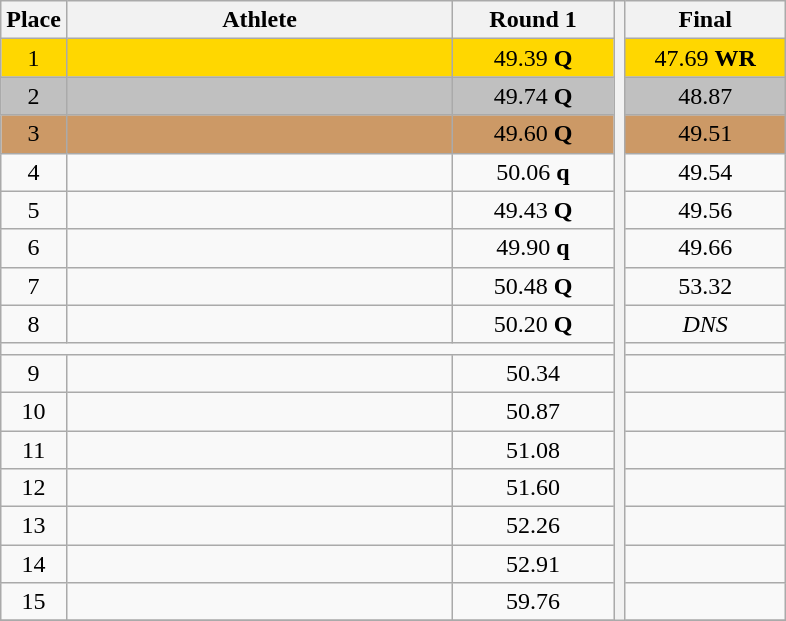<table class="wikitable" style="text-align:center">
<tr>
<th>Place</th>
<th width=250>Athlete</th>
<th width=100>Round 1</th>
<th rowspan=31></th>
<th width=100>Final</th>
</tr>
<tr bgcolor=gold>
<td>1</td>
<td align=left></td>
<td>49.39 <strong>Q</strong></td>
<td>47.69 <strong>WR</strong></td>
</tr>
<tr bgcolor=silver>
<td>2</td>
<td align=left></td>
<td>49.74 <strong>Q</strong></td>
<td>48.87</td>
</tr>
<tr bgcolor=cc9966>
<td>3</td>
<td align=left></td>
<td>49.60 <strong>Q</strong></td>
<td>49.51</td>
</tr>
<tr>
<td>4</td>
<td align=left></td>
<td>50.06 <strong>q</strong></td>
<td>49.54</td>
</tr>
<tr>
<td>5</td>
<td align=left></td>
<td>49.43 <strong>Q</strong></td>
<td>49.56</td>
</tr>
<tr>
<td>6</td>
<td align=left></td>
<td>49.90 <strong>q</strong></td>
<td>49.66</td>
</tr>
<tr>
<td>7</td>
<td align=left></td>
<td>50.48 <strong>Q</strong></td>
<td>53.32</td>
</tr>
<tr>
<td>8</td>
<td align=left></td>
<td>50.20 <strong>Q</strong></td>
<td><em>DNS</em></td>
</tr>
<tr>
<td colspan=10></td>
</tr>
<tr>
<td>9</td>
<td align=left></td>
<td>50.34</td>
<td></td>
</tr>
<tr>
<td>10</td>
<td align=left></td>
<td>50.87</td>
<td></td>
</tr>
<tr>
<td>11</td>
<td align=left></td>
<td>51.08</td>
<td></td>
</tr>
<tr>
<td>12</td>
<td align=left></td>
<td>51.60</td>
<td></td>
</tr>
<tr>
<td>13</td>
<td align=left></td>
<td>52.26</td>
<td></td>
</tr>
<tr>
<td>14</td>
<td align=left></td>
<td>52.91</td>
<td></td>
</tr>
<tr>
<td>15</td>
<td align=left></td>
<td>59.76</td>
<td></td>
</tr>
<tr>
</tr>
</table>
